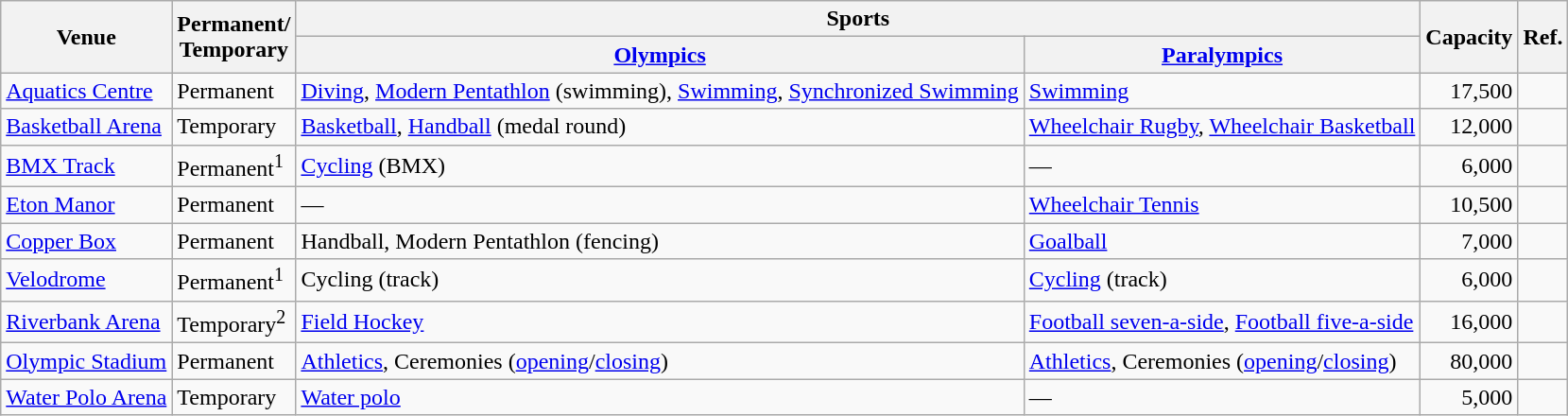<table class="wikitable sortable">
<tr>
<th rowspan="2">Venue</th>
<th rowspan="2">Permanent/<br>Temporary</th>
<th colspan="2" class="unsortable">Sports</th>
<th rowspan="2">Capacity</th>
<th rowspan="2" class="unsortable">Ref.</th>
</tr>
<tr>
<th><a href='#'>Olympics</a></th>
<th><a href='#'>Paralympics</a></th>
</tr>
<tr>
<td><a href='#'>Aquatics Centre</a></td>
<td>Permanent</td>
<td><a href='#'>Diving</a>, <a href='#'>Modern Pentathlon</a> (swimming), <a href='#'>Swimming</a>, <a href='#'>Synchronized Swimming</a></td>
<td><a href='#'>Swimming</a></td>
<td align="right">17,500</td>
<td align=center></td>
</tr>
<tr>
<td><a href='#'>Basketball Arena</a></td>
<td>Temporary</td>
<td><a href='#'>Basketball</a>, <a href='#'>Handball</a> (medal round)</td>
<td><a href='#'>Wheelchair Rugby</a>, <a href='#'>Wheelchair Basketball</a></td>
<td align="right">12,000</td>
<td align=center></td>
</tr>
<tr>
<td><a href='#'>BMX Track</a></td>
<td>Permanent<sup>1</sup></td>
<td><a href='#'>Cycling</a> (BMX)</td>
<td>—</td>
<td align="right">6,000</td>
<td align=center></td>
</tr>
<tr>
<td><a href='#'>Eton Manor</a></td>
<td>Permanent</td>
<td>—</td>
<td><a href='#'>Wheelchair Tennis</a></td>
<td align="right">10,500</td>
<td align=center></td>
</tr>
<tr>
<td><a href='#'>Copper Box</a></td>
<td>Permanent</td>
<td>Handball, Modern Pentathlon (fencing)</td>
<td><a href='#'>Goalball</a></td>
<td align="right">7,000</td>
<td align=center></td>
</tr>
<tr>
<td><a href='#'>Velodrome</a></td>
<td>Permanent<sup>1</sup></td>
<td>Cycling (track)</td>
<td><a href='#'>Cycling</a> (track)</td>
<td align="right">6,000</td>
<td align=center></td>
</tr>
<tr>
<td><a href='#'>Riverbank Arena</a></td>
<td>Temporary<sup>2</sup></td>
<td><a href='#'>Field Hockey</a></td>
<td><a href='#'>Football seven-a-side</a>, <a href='#'>Football five-a-side</a></td>
<td align="right">16,000</td>
<td align=center></td>
</tr>
<tr>
<td><a href='#'>Olympic Stadium</a></td>
<td>Permanent</td>
<td><a href='#'>Athletics</a>, Ceremonies (<a href='#'>opening</a>/<a href='#'>closing</a>)</td>
<td><a href='#'>Athletics</a>, Ceremonies (<a href='#'>opening</a>/<a href='#'>closing</a>)</td>
<td align="right">80,000</td>
<td align=center></td>
</tr>
<tr>
<td><a href='#'>Water Polo Arena</a></td>
<td>Temporary</td>
<td><a href='#'>Water polo</a></td>
<td>—</td>
<td align="right">5,000</td>
<td align=center></td>
</tr>
</table>
